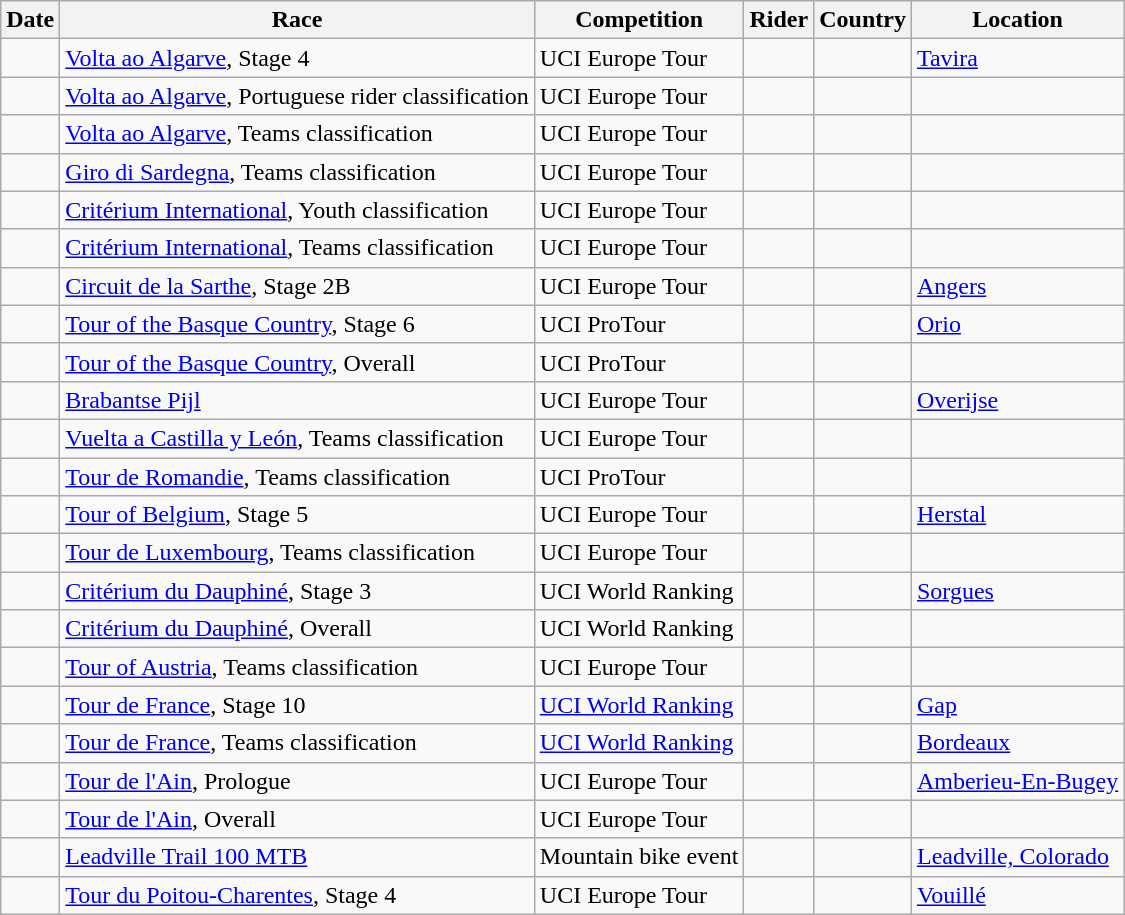<table class="wikitable sortable">
<tr>
<th>Date</th>
<th>Race</th>
<th>Competition</th>
<th>Rider</th>
<th>Country</th>
<th>Location</th>
</tr>
<tr>
<td></td>
<td><a href='#'>Volta ao Algarve</a>, Stage 4</td>
<td>UCI Europe Tour</td>
<td></td>
<td></td>
<td><a href='#'>Tavira</a></td>
</tr>
<tr>
<td></td>
<td><a href='#'>Volta ao Algarve</a>, Portuguese rider classification</td>
<td>UCI Europe Tour</td>
<td></td>
<td></td>
<td></td>
</tr>
<tr>
<td></td>
<td><a href='#'>Volta ao Algarve</a>, Teams classification</td>
<td>UCI Europe Tour</td>
<td align="center"></td>
<td></td>
<td></td>
</tr>
<tr>
<td></td>
<td><a href='#'>Giro di Sardegna</a>, Teams classification</td>
<td>UCI Europe Tour</td>
<td align="center"></td>
<td></td>
<td></td>
</tr>
<tr>
<td></td>
<td><a href='#'>Critérium International</a>, Youth classification</td>
<td>UCI Europe Tour</td>
<td></td>
<td></td>
<td></td>
</tr>
<tr>
<td></td>
<td><a href='#'>Critérium International</a>, Teams classification</td>
<td>UCI Europe Tour</td>
<td align="center"></td>
<td></td>
<td></td>
</tr>
<tr>
<td></td>
<td><a href='#'>Circuit de la Sarthe</a>, Stage 2B</td>
<td>UCI Europe Tour</td>
<td></td>
<td></td>
<td><a href='#'>Angers</a></td>
</tr>
<tr>
<td></td>
<td><a href='#'>Tour of the Basque Country</a>, Stage 6</td>
<td>UCI ProTour</td>
<td></td>
<td></td>
<td><a href='#'>Orio</a></td>
</tr>
<tr>
<td></td>
<td><a href='#'>Tour of the Basque Country</a>, Overall</td>
<td>UCI ProTour</td>
<td></td>
<td></td>
<td></td>
</tr>
<tr>
<td></td>
<td><a href='#'>Brabantse Pijl</a></td>
<td>UCI Europe Tour</td>
<td></td>
<td></td>
<td><a href='#'>Overijse</a></td>
</tr>
<tr>
<td></td>
<td><a href='#'>Vuelta a Castilla y León</a>, Teams classification</td>
<td>UCI Europe Tour</td>
<td align="center"></td>
<td></td>
<td></td>
</tr>
<tr>
<td></td>
<td><a href='#'>Tour de Romandie</a>, Teams classification</td>
<td>UCI ProTour</td>
<td align="center"></td>
<td></td>
<td></td>
</tr>
<tr>
<td></td>
<td><a href='#'>Tour of Belgium</a>, Stage 5</td>
<td>UCI Europe Tour</td>
<td></td>
<td></td>
<td><a href='#'>Herstal</a></td>
</tr>
<tr>
<td></td>
<td><a href='#'>Tour de Luxembourg</a>, Teams classification</td>
<td>UCI Europe Tour</td>
<td align="center"></td>
<td></td>
<td></td>
</tr>
<tr>
<td></td>
<td><a href='#'>Critérium du Dauphiné</a>, Stage 3</td>
<td>UCI World Ranking</td>
<td></td>
<td></td>
<td><a href='#'>Sorgues</a></td>
</tr>
<tr>
<td></td>
<td><a href='#'>Critérium du Dauphiné</a>, Overall</td>
<td>UCI World Ranking</td>
<td></td>
<td></td>
<td></td>
</tr>
<tr>
<td></td>
<td><a href='#'>Tour of Austria</a>, Teams classification</td>
<td>UCI Europe Tour</td>
<td align="center"></td>
<td></td>
<td></td>
</tr>
<tr>
<td></td>
<td><a href='#'>Tour de France</a>, Stage 10</td>
<td><a href='#'>UCI World Ranking</a></td>
<td></td>
<td></td>
<td><a href='#'>Gap</a></td>
</tr>
<tr>
<td></td>
<td><a href='#'>Tour de France</a>, Teams classification</td>
<td><a href='#'>UCI World Ranking</a></td>
<td align="center"></td>
<td></td>
<td><a href='#'>Bordeaux</a></td>
</tr>
<tr>
<td></td>
<td><a href='#'>Tour de l'Ain</a>, Prologue</td>
<td>UCI Europe Tour</td>
<td></td>
<td></td>
<td><a href='#'>Amberieu-En-Bugey</a></td>
</tr>
<tr>
<td></td>
<td><a href='#'>Tour de l'Ain</a>, Overall</td>
<td>UCI Europe Tour</td>
<td></td>
<td></td>
<td></td>
</tr>
<tr>
<td></td>
<td><a href='#'>Leadville Trail 100 MTB</a></td>
<td>Mountain bike event</td>
<td></td>
<td></td>
<td><a href='#'>Leadville, Colorado</a></td>
</tr>
<tr>
<td></td>
<td><a href='#'>Tour du Poitou-Charentes</a>, Stage 4</td>
<td>UCI Europe Tour</td>
<td></td>
<td></td>
<td><a href='#'>Vouillé</a></td>
</tr>
</table>
